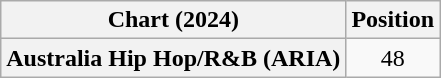<table class="wikitable plainrowheaders" style="text-align:center">
<tr>
<th scope="col">Chart (2024)</th>
<th scope="col">Position</th>
</tr>
<tr>
<th scope="row">Australia Hip Hop/R&B (ARIA)</th>
<td>48</td>
</tr>
</table>
